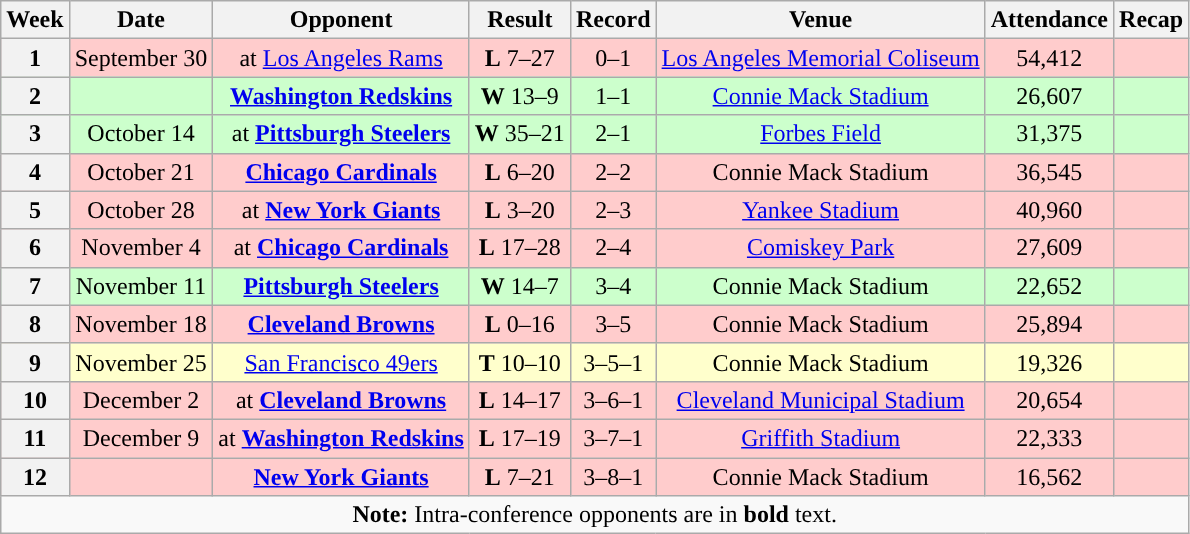<table class="wikitable" style="text-align:center">
<tr>
<th>Week</th>
<th>Date</th>
<th>Opponent</th>
<th>Result</th>
<th>Record</th>
<th>Venue</th>
<th>Attendance</th>
<th>Recap</th>
</tr>
<tr style="background:#fcc">
<th>1</th>
<td>September 30</td>
<td>at <a href='#'>Los Angeles Rams</a></td>
<td><strong>L</strong> 7–27</td>
<td>0–1</td>
<td><a href='#'>Los Angeles Memorial Coliseum</a></td>
<td>54,412</td>
<td></td>
</tr>
<tr style="background:#cfc">
<th>2</th>
<td></td>
<td><strong><a href='#'>Washington Redskins</a></strong></td>
<td><strong>W</strong> 13–9</td>
<td>1–1</td>
<td><a href='#'>Connie Mack Stadium</a></td>
<td>26,607</td>
<td></td>
</tr>
<tr style="background:#cfc">
<th>3</th>
<td>October 14</td>
<td>at <strong><a href='#'>Pittsburgh Steelers</a></strong></td>
<td><strong>W</strong> 35–21</td>
<td>2–1</td>
<td><a href='#'>Forbes Field</a></td>
<td>31,375</td>
<td></td>
</tr>
<tr style="background:#fcc">
<th>4</th>
<td>October 21</td>
<td><strong><a href='#'>Chicago Cardinals</a></strong></td>
<td><strong>L</strong> 6–20</td>
<td>2–2</td>
<td>Connie Mack Stadium</td>
<td>36,545</td>
<td></td>
</tr>
<tr style="background:#fcc">
<th>5</th>
<td>October 28</td>
<td>at <strong><a href='#'>New York Giants</a></strong></td>
<td><strong>L</strong> 3–20</td>
<td>2–3</td>
<td><a href='#'>Yankee Stadium</a></td>
<td>40,960</td>
<td></td>
</tr>
<tr style="background:#fcc">
<th>6</th>
<td>November 4</td>
<td>at <strong><a href='#'>Chicago Cardinals</a></strong></td>
<td><strong>L</strong> 17–28</td>
<td>2–4</td>
<td><a href='#'>Comiskey Park</a></td>
<td>27,609</td>
<td></td>
</tr>
<tr style="background:#cfc">
<th>7</th>
<td>November 11</td>
<td><strong><a href='#'>Pittsburgh Steelers</a></strong></td>
<td><strong>W</strong> 14–7</td>
<td>3–4</td>
<td>Connie Mack Stadium</td>
<td>22,652</td>
<td></td>
</tr>
<tr style="background:#fcc">
<th>8</th>
<td>November 18</td>
<td><strong><a href='#'>Cleveland Browns</a></strong></td>
<td><strong>L</strong> 0–16</td>
<td>3–5</td>
<td>Connie Mack Stadium</td>
<td>25,894</td>
<td></td>
</tr>
<tr style="background:#ffc">
<th>9</th>
<td>November 25</td>
<td><a href='#'>San Francisco 49ers</a></td>
<td><strong>T</strong> 10–10</td>
<td>3–5–1</td>
<td>Connie Mack Stadium</td>
<td>19,326</td>
<td></td>
</tr>
<tr style="background:#fcc">
<th>10</th>
<td>December 2</td>
<td>at <strong><a href='#'>Cleveland Browns</a></strong></td>
<td><strong>L</strong> 14–17</td>
<td>3–6–1</td>
<td><a href='#'>Cleveland Municipal Stadium</a></td>
<td>20,654</td>
<td></td>
</tr>
<tr style="background:#fcc">
<th>11</th>
<td>December 9</td>
<td>at <strong><a href='#'>Washington Redskins</a></strong></td>
<td><strong>L</strong> 17–19</td>
<td>3–7–1</td>
<td><a href='#'>Griffith Stadium</a></td>
<td>22,333</td>
<td></td>
</tr>
<tr style="background:#fcc">
<th>12</th>
<td></td>
<td><strong><a href='#'>New York Giants</a></strong></td>
<td><strong>L</strong> 7–21</td>
<td>3–8–1</td>
<td>Connie Mack Stadium</td>
<td>16,562</td>
<td></td>
</tr>
<tr>
<td colspan="8"><strong>Note:</strong> Intra-conference opponents are in <strong>bold</strong> text.</td>
</tr>
</table>
